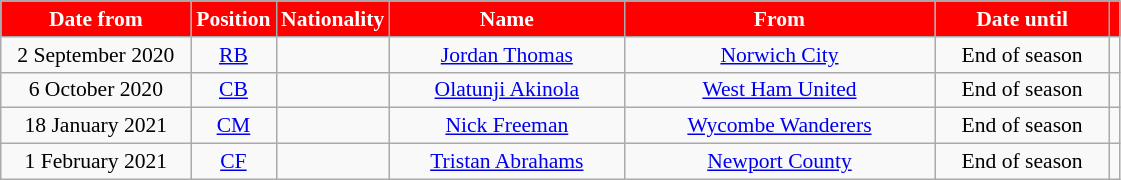<table class="wikitable"  style="text-align:center; font-size:90%; ">
<tr>
<th style="background:red; color:white; width:120px;">Date from</th>
<th style="background:red; color:white; width:50px;">Position</th>
<th style="background:red; color:white; width:50px;">Nationality</th>
<th style="background:red; color:white; width:150px;">Name</th>
<th style="background:red; color:white; width:200px;">From</th>
<th style="background:red; color:white; width:110px;">Date until</th>
<th style="background:red; color:white;"></th>
</tr>
<tr>
<td>2 September 2020</td>
<td><a href='#'>RB</a></td>
<td></td>
<td><a href='#'>Jordan Thomas</a></td>
<td> <a href='#'>Norwich City</a></td>
<td>End of season</td>
<td></td>
</tr>
<tr>
<td>6 October 2020</td>
<td><a href='#'>CB</a></td>
<td></td>
<td><a href='#'>Olatunji Akinola</a></td>
<td> <a href='#'>West Ham United</a></td>
<td>End of season</td>
<td></td>
</tr>
<tr>
<td>18 January 2021</td>
<td><a href='#'>CM</a></td>
<td></td>
<td><a href='#'>Nick Freeman</a></td>
<td> <a href='#'>Wycombe Wanderers</a></td>
<td>End of season</td>
<td></td>
</tr>
<tr>
<td>1 February 2021</td>
<td><a href='#'>CF</a></td>
<td></td>
<td><a href='#'>Tristan Abrahams</a></td>
<td> <a href='#'>Newport County</a></td>
<td>End of season</td>
<td></td>
</tr>
</table>
